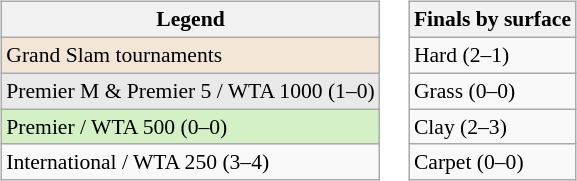<table>
<tr valign="top">
<td><br><table class="wikitable" style=font-size:90%>
<tr>
<th>Legend</th>
</tr>
<tr>
<td style="background:#f3e6d7;">Grand Slam tournaments</td>
</tr>
<tr>
<td style="background:#e9e9e9;">Premier M & Premier 5 / WTA 1000 (1–0)</td>
</tr>
<tr>
<td style="background:#d4f1c5;">Premier / WTA 500 (0–0)</td>
</tr>
<tr>
<td>International / WTA 250 (3–4)</td>
</tr>
</table>
</td>
<td><br><table class="wikitable" style=font-size:90%>
<tr>
<th>Finals by surface</th>
</tr>
<tr>
<td>Hard (2–1)</td>
</tr>
<tr>
<td>Grass (0–0)</td>
</tr>
<tr>
<td>Clay (2–3)</td>
</tr>
<tr>
<td>Carpet (0–0)</td>
</tr>
</table>
</td>
</tr>
</table>
